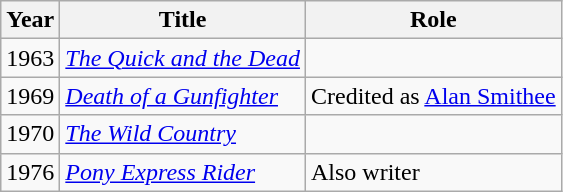<table class="wikitable">
<tr>
<th>Year</th>
<th>Title</th>
<th>Role</th>
</tr>
<tr>
<td>1963</td>
<td><em><a href='#'>The Quick and the Dead</a></em></td>
<td></td>
</tr>
<tr>
<td>1969</td>
<td><em><a href='#'>Death of a Gunfighter</a></em></td>
<td>Credited as <a href='#'>Alan Smithee</a></td>
</tr>
<tr>
<td>1970</td>
<td><em><a href='#'>The Wild Country</a></em></td>
<td></td>
</tr>
<tr>
<td>1976</td>
<td><em><a href='#'>Pony Express Rider</a></em></td>
<td>Also writer</td>
</tr>
</table>
